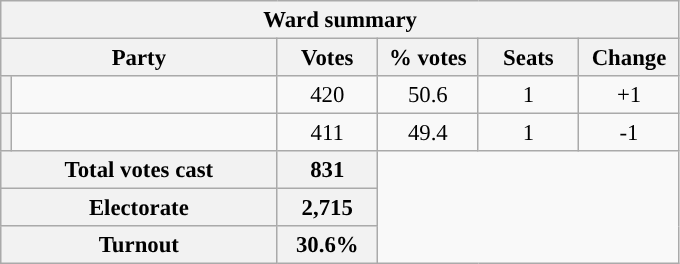<table class="wikitable" style="font-size: 95%;">
<tr>
<th colspan="6">Ward summary</th>
</tr>
<tr>
<th colspan="2">Party</th>
<th style="width: 60px">Votes</th>
<th style="width: 60px">% votes</th>
<th style="width: 60px">Seats</th>
<th style="width: 60px">Change</th>
</tr>
<tr>
<th style="background-color: "></th>
<td style="width: 170px"><a href='#'></a></td>
<td align="center">420</td>
<td align="center">50.6</td>
<td align="center">1</td>
<td align="center">+1</td>
</tr>
<tr>
<th style="background-color: "></th>
<td style="width: 170px"><a href='#'></a></td>
<td align="center">411</td>
<td align="center">49.4</td>
<td align="center">1</td>
<td align="center">-1</td>
</tr>
<tr style="background-color:#E9E9E9">
<th colspan="2">Total votes cast</th>
<th style="width: 60px">831</th>
</tr>
<tr style="background-color:#E9E9E9">
<th colspan="2">Electorate</th>
<th style="width: 60px">2,715</th>
</tr>
<tr style="background-color:#E9E9E9">
<th colspan="2">Turnout</th>
<th style="width: 60px">30.6%</th>
</tr>
</table>
